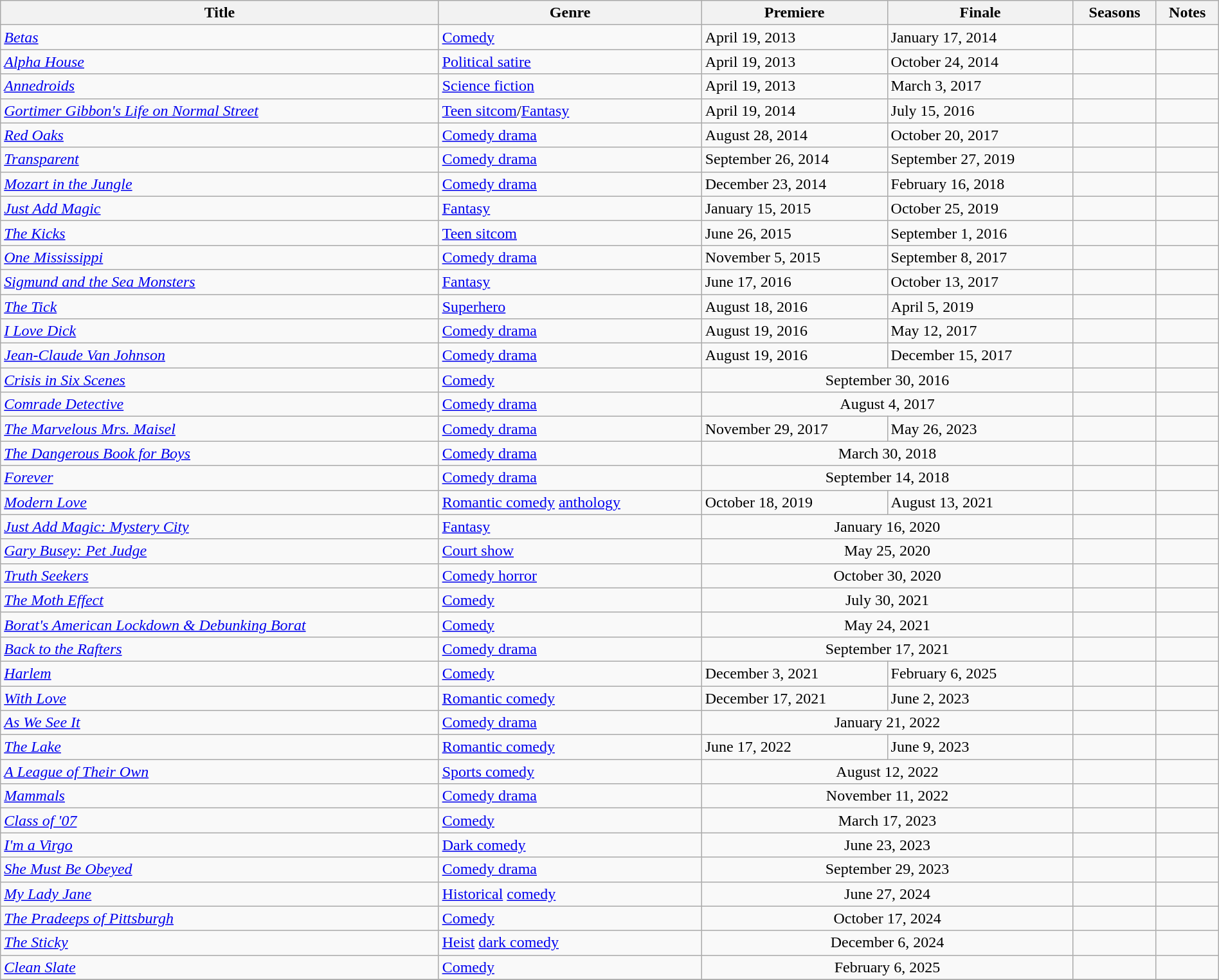<table class="wikitable sortable" style="width:100%;">
<tr>
<th>Title</th>
<th>Genre</th>
<th>Premiere</th>
<th>Finale</th>
<th>Seasons</th>
<th>Notes</th>
</tr>
<tr>
<td><em><a href='#'>Betas</a></em></td>
<td><a href='#'>Comedy</a></td>
<td>April 19, 2013</td>
<td>January 17, 2014</td>
<td></td>
<td></td>
</tr>
<tr>
<td><em><a href='#'>Alpha House</a></em></td>
<td><a href='#'>Political satire</a></td>
<td>April 19, 2013</td>
<td>October 24, 2014</td>
<td></td>
<td></td>
</tr>
<tr>
<td><em><a href='#'>Annedroids</a></em></td>
<td><a href='#'>Science fiction</a></td>
<td>April 19, 2013</td>
<td>March 3, 2017</td>
<td></td>
<td></td>
</tr>
<tr>
<td><em><a href='#'>Gortimer Gibbon's Life on Normal Street</a></em></td>
<td><a href='#'>Teen sitcom</a>/<a href='#'>Fantasy</a></td>
<td>April 19, 2014</td>
<td>July 15, 2016</td>
<td></td>
<td></td>
</tr>
<tr>
<td><em><a href='#'>Red Oaks</a></em></td>
<td><a href='#'>Comedy drama</a></td>
<td>August 28, 2014</td>
<td>October 20, 2017</td>
<td></td>
<td></td>
</tr>
<tr>
<td><em><a href='#'>Transparent</a></em></td>
<td><a href='#'>Comedy drama</a></td>
<td>September 26, 2014</td>
<td>September 27, 2019</td>
<td></td>
<td></td>
</tr>
<tr>
<td><em><a href='#'>Mozart in the Jungle</a></em></td>
<td><a href='#'>Comedy drama</a></td>
<td>December 23, 2014</td>
<td>February 16, 2018</td>
<td></td>
<td></td>
</tr>
<tr>
<td><em><a href='#'>Just Add Magic</a></em></td>
<td><a href='#'>Fantasy</a></td>
<td>January 15, 2015</td>
<td>October 25, 2019</td>
<td></td>
<td></td>
</tr>
<tr>
<td><em><a href='#'>The Kicks</a></em></td>
<td><a href='#'>Teen sitcom</a></td>
<td>June 26, 2015</td>
<td>September 1, 2016</td>
<td></td>
<td></td>
</tr>
<tr>
<td><em><a href='#'>One Mississippi</a></em></td>
<td><a href='#'>Comedy drama</a></td>
<td>November 5, 2015</td>
<td>September 8, 2017</td>
<td></td>
<td></td>
</tr>
<tr>
<td><em><a href='#'>Sigmund and the Sea Monsters</a></em></td>
<td><a href='#'>Fantasy</a></td>
<td>June 17, 2016</td>
<td>October 13, 2017</td>
<td></td>
<td></td>
</tr>
<tr>
<td><em><a href='#'>The Tick</a></em></td>
<td><a href='#'>Superhero</a></td>
<td>August 18, 2016</td>
<td>April 5, 2019</td>
<td></td>
<td></td>
</tr>
<tr>
<td><em><a href='#'>I Love Dick</a></em></td>
<td><a href='#'>Comedy drama</a></td>
<td>August 19, 2016</td>
<td>May 12, 2017</td>
<td></td>
<td></td>
</tr>
<tr>
<td><em><a href='#'>Jean-Claude Van Johnson</a></em></td>
<td><a href='#'>Comedy drama</a></td>
<td>August 19, 2016</td>
<td>December 15, 2017</td>
<td></td>
<td></td>
</tr>
<tr>
<td><em><a href='#'>Crisis in Six Scenes</a></em></td>
<td><a href='#'>Comedy</a></td>
<td colspan="2" style="text-align:center">September 30, 2016</td>
<td></td>
<td></td>
</tr>
<tr>
<td><em><a href='#'>Comrade Detective</a></em></td>
<td><a href='#'>Comedy drama</a></td>
<td colspan="2" style="text-align:center">August 4, 2017</td>
<td></td>
<td></td>
</tr>
<tr>
<td><em><a href='#'>The Marvelous Mrs. Maisel</a></em></td>
<td><a href='#'>Comedy drama</a></td>
<td>November 29, 2017</td>
<td>May 26, 2023</td>
<td></td>
<td></td>
</tr>
<tr>
<td><em><a href='#'>The Dangerous Book for Boys</a></em></td>
<td><a href='#'>Comedy drama</a></td>
<td colspan="2" style="text-align:center">March 30, 2018</td>
<td></td>
<td></td>
</tr>
<tr>
<td><em><a href='#'>Forever</a></em></td>
<td><a href='#'>Comedy drama</a></td>
<td colspan="2" style="text-align:center">September 14, 2018</td>
<td></td>
<td></td>
</tr>
<tr>
<td><em><a href='#'>Modern Love</a></em></td>
<td><a href='#'>Romantic comedy</a> <a href='#'>anthology</a></td>
<td>October 18, 2019</td>
<td>August 13, 2021</td>
<td></td>
<td></td>
</tr>
<tr>
<td><em><a href='#'>Just Add Magic: Mystery City</a></em></td>
<td><a href='#'>Fantasy</a></td>
<td colspan="2" style="text-align:center">January 16, 2020</td>
<td></td>
<td></td>
</tr>
<tr>
<td><em><a href='#'>Gary Busey: Pet Judge</a></em></td>
<td><a href='#'>Court show</a></td>
<td colspan="2" style="text-align:center">May 25, 2020</td>
<td></td>
<td></td>
</tr>
<tr>
<td><em><a href='#'>Truth Seekers</a></em></td>
<td><a href='#'>Comedy horror</a></td>
<td colspan="2" style="text-align:center">October 30, 2020</td>
<td></td>
<td></td>
</tr>
<tr>
<td><em><a href='#'>The Moth Effect</a></em></td>
<td><a href='#'>Comedy</a></td>
<td colspan="2" style="text-align:center">July 30, 2021</td>
<td></td>
<td></td>
</tr>
<tr>
<td><em><a href='#'>Borat's American Lockdown & Debunking Borat</a></em></td>
<td><a href='#'>Comedy</a></td>
<td colspan="2" style="text-align:center">May 24, 2021</td>
<td></td>
<td></td>
</tr>
<tr>
<td><em><a href='#'>Back to the Rafters</a></em></td>
<td><a href='#'>Comedy drama</a></td>
<td colspan="2" style="text-align:center">September 17, 2021</td>
<td></td>
<td></td>
</tr>
<tr>
<td><em><a href='#'>Harlem</a></em></td>
<td><a href='#'>Comedy</a></td>
<td>December 3, 2021</td>
<td>February 6, 2025</td>
<td></td>
<td></td>
</tr>
<tr>
<td><em><a href='#'>With Love</a></em></td>
<td><a href='#'>Romantic comedy</a></td>
<td>December 17, 2021</td>
<td>June 2, 2023</td>
<td></td>
<td></td>
</tr>
<tr>
<td><em><a href='#'>As We See It</a></em></td>
<td><a href='#'>Comedy drama</a></td>
<td colspan="2" style="text-align:center">January 21, 2022</td>
<td></td>
<td></td>
</tr>
<tr>
<td><em><a href='#'>The Lake</a></em></td>
<td><a href='#'>Romantic comedy</a></td>
<td>June 17, 2022</td>
<td>June 9, 2023</td>
<td></td>
<td></td>
</tr>
<tr>
<td><em><a href='#'>A League of Their Own</a></em></td>
<td><a href='#'>Sports comedy</a></td>
<td colspan="2" style="text-align:center">August 12, 2022</td>
<td></td>
<td></td>
</tr>
<tr>
<td><em><a href='#'>Mammals</a></em></td>
<td><a href='#'>Comedy drama</a></td>
<td colspan="2" style="text-align:center">November 11, 2022</td>
<td></td>
<td></td>
</tr>
<tr>
<td><em><a href='#'>Class of '07</a></em></td>
<td><a href='#'>Comedy</a></td>
<td colspan="2" style="text-align:center">March 17, 2023</td>
<td></td>
<td></td>
</tr>
<tr>
<td><em><a href='#'>I'm a Virgo</a></em></td>
<td><a href='#'>Dark comedy</a></td>
<td colspan="2" style="text-align:center">June 23, 2023</td>
<td></td>
<td></td>
</tr>
<tr>
<td><em><a href='#'>She Must Be Obeyed</a></em></td>
<td><a href='#'>Comedy drama</a></td>
<td colspan="2" style="text-align:center">September 29, 2023</td>
<td></td>
<td></td>
</tr>
<tr>
<td><em><a href='#'>My Lady Jane</a></em></td>
<td><a href='#'>Historical</a> <a href='#'>comedy</a></td>
<td colspan="2" style="text-align:center">June 27, 2024</td>
<td></td>
<td></td>
</tr>
<tr>
<td><em><a href='#'>The Pradeeps of Pittsburgh</a></em></td>
<td><a href='#'>Comedy</a></td>
<td colspan="2" style="text-align:center">October 17, 2024</td>
<td></td>
<td></td>
</tr>
<tr>
<td><em><a href='#'>The Sticky</a></em></td>
<td><a href='#'>Heist</a> <a href='#'>dark comedy</a></td>
<td colspan="2" style="text-align:center">December 6, 2024</td>
<td></td>
<td></td>
</tr>
<tr>
<td><em><a href='#'>Clean Slate</a></em></td>
<td><a href='#'>Comedy</a></td>
<td colspan="2" style="text-align:center">February 6, 2025</td>
<td></td>
<td></td>
</tr>
<tr>
</tr>
</table>
